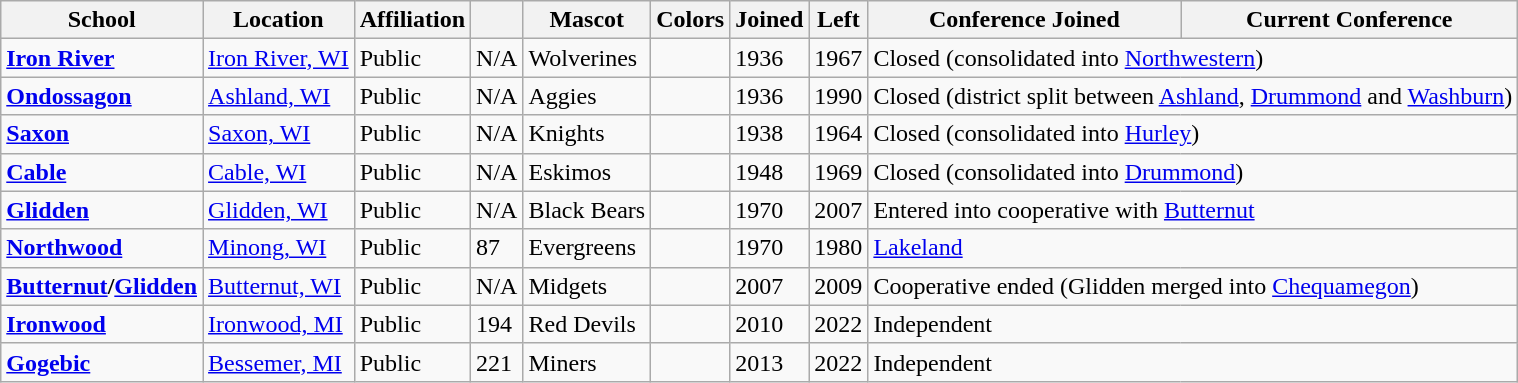<table class="wikitable sortable">
<tr>
<th>School</th>
<th>Location</th>
<th>Affiliation</th>
<th></th>
<th>Mascot</th>
<th>Colors</th>
<th>Joined</th>
<th>Left</th>
<th>Conference Joined</th>
<th>Current Conference</th>
</tr>
<tr>
<td><a href='#'><strong>Iron River</strong></a></td>
<td><a href='#'>Iron River, WI</a></td>
<td>Public</td>
<td>N/A</td>
<td>Wolverines</td>
<td> </td>
<td>1936</td>
<td>1967</td>
<td colspan="2">Closed (consolidated into <a href='#'>Northwestern</a>)</td>
</tr>
<tr>
<td><a href='#'><strong>Ondossagon</strong></a></td>
<td><a href='#'>Ashland, WI</a></td>
<td>Public</td>
<td>N/A</td>
<td>Aggies</td>
<td> </td>
<td>1936</td>
<td>1990</td>
<td colspan="2">Closed (district split between <a href='#'>Ashland</a>, <a href='#'>Drummond</a> and <a href='#'>Washburn</a>)</td>
</tr>
<tr>
<td><a href='#'><strong>Saxon</strong></a></td>
<td><a href='#'>Saxon, WI</a></td>
<td>Public</td>
<td>N/A</td>
<td>Knights</td>
<td> </td>
<td>1938</td>
<td>1964</td>
<td colspan="2">Closed (consolidated into <a href='#'>Hurley</a>)</td>
</tr>
<tr>
<td><a href='#'><strong>Cable</strong></a></td>
<td><a href='#'>Cable, WI</a></td>
<td>Public</td>
<td>N/A</td>
<td>Eskimos</td>
<td> </td>
<td>1948</td>
<td>1969</td>
<td colspan="2">Closed (consolidated into <a href='#'>Drummond</a>)</td>
</tr>
<tr>
<td><a href='#'><strong>Glidden</strong></a></td>
<td><a href='#'>Glidden, WI</a></td>
<td>Public</td>
<td>N/A</td>
<td>Black Bears</td>
<td> </td>
<td>1970</td>
<td>2007</td>
<td colspan="2">Entered into cooperative with <a href='#'>Butternut</a></td>
</tr>
<tr>
<td><a href='#'><strong>Northwood</strong></a></td>
<td><a href='#'>Minong, WI</a></td>
<td>Public</td>
<td>87</td>
<td>Evergreens</td>
<td> </td>
<td>1970</td>
<td>1980</td>
<td colspan="2"><a href='#'>Lakeland</a></td>
</tr>
<tr>
<td><strong><a href='#'>Butternut</a>/<a href='#'>Glidden</a></strong></td>
<td><a href='#'>Butternut, WI</a></td>
<td>Public</td>
<td>N/A</td>
<td>Midgets</td>
<td> </td>
<td>2007</td>
<td>2009</td>
<td colspan="2">Cooperative ended (Glidden merged into <a href='#'>Chequamegon</a>)</td>
</tr>
<tr>
<td><a href='#'><strong>Ironwood</strong></a></td>
<td><a href='#'>Ironwood, MI</a></td>
<td>Public</td>
<td>194</td>
<td>Red Devils</td>
<td> </td>
<td>2010</td>
<td>2022</td>
<td colspan="2">Independent</td>
</tr>
<tr>
<td><a href='#'><strong>Gogebic</strong></a></td>
<td><a href='#'>Bessemer, MI</a></td>
<td>Public</td>
<td>221</td>
<td>Miners</td>
<td> </td>
<td>2013</td>
<td>2022</td>
<td colspan="2">Independent</td>
</tr>
</table>
